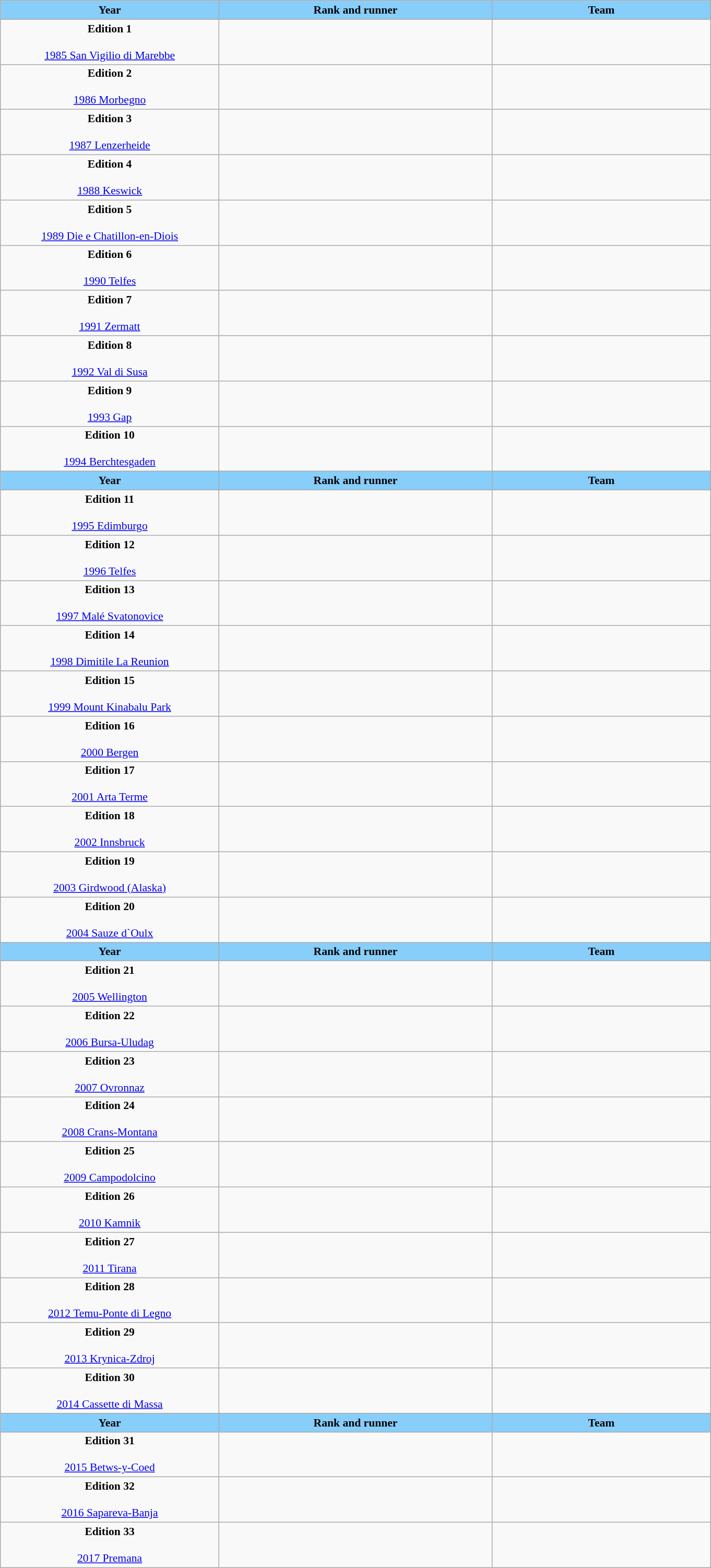<table class="wikitable" style="font-size:90%;text-align:center;">
<tr bgcolor=lightskyblue>
<td width=20%><strong>Year</strong></td>
<td width=25%><strong>Rank and runner</strong></td>
<td width=20%><strong>Team</strong></td>
</tr>
<tr>
</tr>
<tr>
<td><strong>Edition 1</strong> <br>  <br> <a href='#'>1985 San Vigilio di Marebbe</a></td>
<td><br></td>
<td><br></td>
</tr>
<tr>
<td><strong>Edition 2</strong> <br>  <br> <a href='#'>1986 Morbegno</a></td>
<td><br></td>
<td><br></td>
</tr>
<tr>
<td><strong>Edition 3</strong> <br>  <br> <a href='#'>1987 Lenzerheide</a></td>
<td><br></td>
<td><br></td>
</tr>
<tr>
<td><strong>Edition 4</strong> <br>  <br> <a href='#'>1988 Keswick</a></td>
<td><br></td>
<td><br></td>
</tr>
<tr>
<td><strong>Edition 5</strong> <br>  <br> <a href='#'>1989 Die e Chatillon-en-Diois</a></td>
<td><br></td>
<td><br></td>
</tr>
<tr>
<td><strong>Edition 6</strong> <br>  <br> <a href='#'>1990 Telfes</a></td>
<td><br></td>
<td><br></td>
</tr>
<tr>
<td><strong>Edition 7</strong> <br>  <br> <a href='#'>1991 Zermatt</a></td>
<td><br></td>
<td><br></td>
</tr>
<tr>
<td><strong>Edition 8</strong> <br>  <br> <a href='#'>1992 Val di Susa</a></td>
<td><br></td>
<td><br></td>
</tr>
<tr>
<td><strong>Edition 9</strong> <br>  <br> <a href='#'>1993 Gap</a></td>
<td><br></td>
<td><br></td>
</tr>
<tr>
<td><strong>Edition 10</strong> <br>  <br> <a href='#'>1994 Berchtesgaden</a></td>
<td><br></td>
<td><br></td>
</tr>
<tr bgcolor=lightskyblue>
<td width=20%><strong>Year</strong></td>
<td width=25%><strong>Rank and runner</strong></td>
<td width=20%><strong>Team</strong></td>
</tr>
<tr>
<td><strong>Edition 11</strong> <br>  <br> <a href='#'>1995 Edimburgo</a></td>
<td><br></td>
<td><br></td>
</tr>
<tr>
<td><strong>Edition 12</strong> <br>  <br> <a href='#'>1996 Telfes</a></td>
<td><br></td>
<td><br></td>
</tr>
<tr>
<td><strong>Edition 13</strong> <br>  <br> <a href='#'>1997 Malé Svatonovice</a></td>
<td><br></td>
<td><br></td>
</tr>
<tr>
<td><strong>Edition 14</strong> <br>  <br> <a href='#'>1998 Dimitile La Reunion</a></td>
<td><br></td>
<td><br></td>
</tr>
<tr>
<td><strong>Edition 15</strong> <br>  <br> <a href='#'>1999 Mount Kinabalu Park</a></td>
<td><br></td>
<td><br></td>
</tr>
<tr>
<td><strong>Edition 16</strong> <br>  <br> <a href='#'>2000 Bergen</a></td>
<td><br></td>
<td><br></td>
</tr>
<tr>
<td><strong>Edition 17</strong> <br>  <br> <a href='#'>2001 Arta Terme</a></td>
<td><br></td>
<td><br></td>
</tr>
<tr>
<td><strong>Edition 18</strong> <br>  <br> <a href='#'>2002 Innsbruck</a></td>
<td><br></td>
<td><br></td>
</tr>
<tr>
<td><strong>Edition 19</strong> <br>  <br> <a href='#'>2003 Girdwood (Alaska)</a></td>
<td><br></td>
<td><br></td>
</tr>
<tr>
<td><strong>Edition 20</strong> <br>  <br> <a href='#'>2004 Sauze d`Oulx</a></td>
<td><br></td>
<td><br></td>
</tr>
<tr bgcolor=lightskyblue>
<td width=20%><strong>Year</strong></td>
<td width=25%><strong>Rank and runner</strong></td>
<td width=20%><strong>Team</strong></td>
</tr>
<tr>
<td><strong>Edition 21</strong> <br>  <br> <a href='#'>2005 Wellington</a></td>
<td><br></td>
<td><br></td>
</tr>
<tr>
<td><strong>Edition 22</strong> <br>  <br> <a href='#'>2006 Bursa-Uludag</a></td>
<td><br></td>
<td><br></td>
</tr>
<tr>
<td><strong>Edition 23</strong> <br>  <br> <a href='#'>2007 Ovronnaz</a></td>
<td><br></td>
<td><br></td>
</tr>
<tr>
<td><strong>Edition 24</strong> <br>  <br> <a href='#'>2008 Crans-Montana</a></td>
<td><br></td>
<td><br></td>
</tr>
<tr>
<td><strong>Edition 25</strong> <br>  <br> <a href='#'>2009 Campodolcino</a></td>
<td><br></td>
<td><br></td>
</tr>
<tr>
<td><strong>Edition 26</strong> <br>  <br> <a href='#'>2010 Kamnik</a></td>
<td><br></td>
<td><br></td>
</tr>
<tr>
<td><strong>Edition 27</strong> <br>  <br> <a href='#'>2011 Tirana</a></td>
<td><br></td>
<td><br></td>
</tr>
<tr>
<td><strong>Edition 28</strong> <br>  <br> <a href='#'>2012 Temu-Ponte di Legno</a></td>
<td><br></td>
<td><br></td>
</tr>
<tr>
<td><strong>Edition 29</strong> <br>  <br> <a href='#'>2013 Krynica-Zdroj</a></td>
<td><br></td>
<td><br></td>
</tr>
<tr>
<td><strong>Edition 30</strong> <br>  <br> <a href='#'>2014 Cassette di Massa</a></td>
<td><br></td>
<td><br></td>
</tr>
<tr bgcolor=lightskyblue>
<td width=20%><strong>Year</strong></td>
<td width=25%><strong>Rank and runner</strong></td>
<td width=20%><strong>Team</strong></td>
</tr>
<tr>
<td><strong>Edition 31</strong> <br>  <br> <a href='#'>2015 Betws-y-Coed</a></td>
<td><br></td>
<td><br></td>
</tr>
<tr>
<td><strong>Edition 32</strong> <br>  <br> <a href='#'>2016 Sapareva-Banja</a></td>
<td><br></td>
<td><br></td>
</tr>
<tr>
<td><strong>Edition 33</strong> <br>  <br> <a href='#'>2017 Premana</a></td>
<td><br></td>
<td><br></td>
</tr>
</table>
